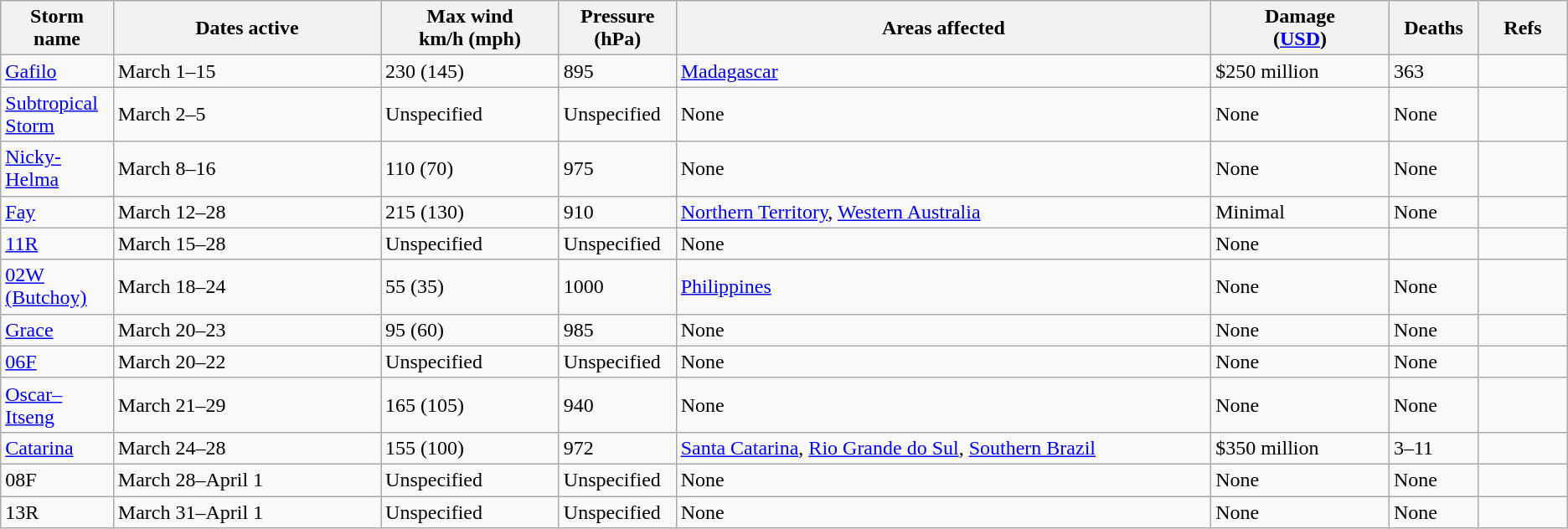<table class="wikitable sortable">
<tr>
<th width="5%">Storm name</th>
<th width="15%">Dates active</th>
<th width="10%">Max wind<br>km/h (mph)</th>
<th width="5%">Pressure<br>(hPa)</th>
<th width="30%">Areas affected</th>
<th width="10%">Damage<br>(<a href='#'>USD</a>)</th>
<th width="5%">Deaths</th>
<th width="5%">Refs</th>
</tr>
<tr>
<td><a href='#'>Gafilo</a></td>
<td>March 1–15</td>
<td>230 (145)</td>
<td>895</td>
<td><a href='#'>Madagascar</a></td>
<td>$250 million</td>
<td>363</td>
<td></td>
</tr>
<tr>
<td><a href='#'>Subtropical Storm</a></td>
<td>March 2–5</td>
<td>Unspecified</td>
<td>Unspecified</td>
<td>None</td>
<td>None</td>
<td>None</td>
<td></td>
</tr>
<tr>
<td><a href='#'>Nicky-Helma</a></td>
<td>March 8–16</td>
<td>110 (70)</td>
<td>975</td>
<td>None</td>
<td>None</td>
<td>None</td>
<td></td>
</tr>
<tr>
<td><a href='#'>Fay</a></td>
<td>March 12–28</td>
<td>215 (130)</td>
<td>910</td>
<td><a href='#'>Northern Territory</a>, <a href='#'>Western Australia</a></td>
<td>Minimal</td>
<td>None</td>
<td></td>
</tr>
<tr>
<td><a href='#'>11R</a></td>
<td>March 15–28</td>
<td>Unspecified</td>
<td>Unspecified</td>
<td>None</td>
<td>None</td>
<td></td>
<td></td>
</tr>
<tr>
<td><a href='#'>02W (Butchoy)</a></td>
<td>March 18–24</td>
<td>55 (35)</td>
<td>1000</td>
<td><a href='#'>Philippines</a></td>
<td>None</td>
<td>None</td>
<td></td>
</tr>
<tr>
<td><a href='#'>Grace</a></td>
<td>March 20–23</td>
<td>95 (60)</td>
<td>985</td>
<td>None</td>
<td>None</td>
<td>None</td>
<td></td>
</tr>
<tr>
<td><a href='#'>06F</a></td>
<td>March 20–22</td>
<td>Unspecified</td>
<td>Unspecified</td>
<td>None</td>
<td>None</td>
<td>None</td>
<td></td>
</tr>
<tr>
<td><a href='#'>Oscar–Itseng</a></td>
<td>March 21–29</td>
<td>165 (105)</td>
<td>940</td>
<td>None</td>
<td>None</td>
<td>None</td>
<td></td>
</tr>
<tr>
<td><a href='#'>Catarina</a></td>
<td>March 24–28</td>
<td>155 (100)</td>
<td>972</td>
<td><a href='#'>Santa Catarina</a>, <a href='#'>Rio Grande do Sul</a>, <a href='#'>Southern Brazil</a></td>
<td>$350 million</td>
<td>3–11</td>
<td></td>
</tr>
<tr>
<td>08F</td>
<td>March 28–April 1</td>
<td>Unspecified</td>
<td>Unspecified</td>
<td>None</td>
<td>None</td>
<td>None</td>
<td></td>
</tr>
<tr>
<td>13R</td>
<td>March 31–April 1</td>
<td>Unspecified</td>
<td>Unspecified</td>
<td>None</td>
<td>None</td>
<td>None</td>
<td></td>
</tr>
</table>
